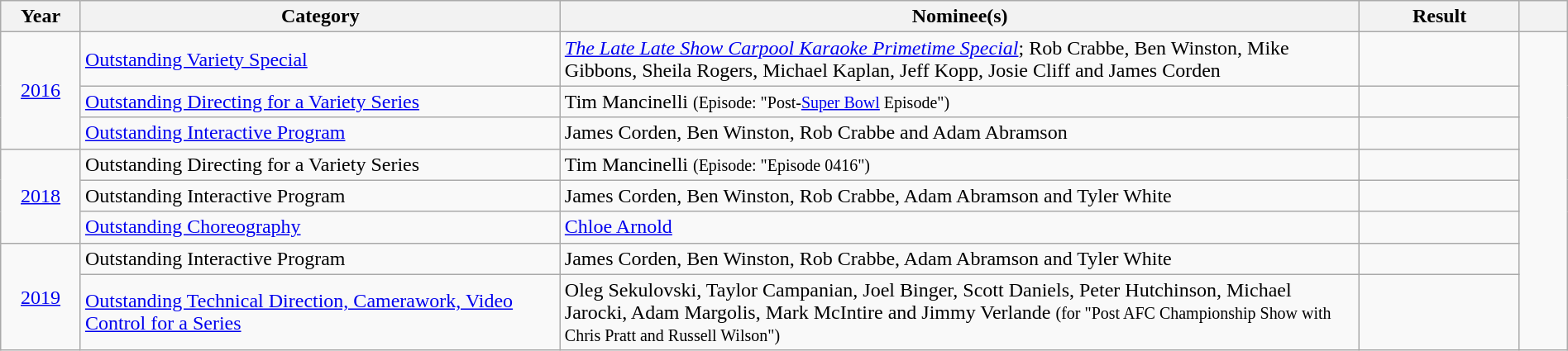<table class="wikitable plainrowheaders" style="width:100%;">
<tr>
<th scope="col" style="width:5%;">Year</th>
<th scope="col" style="width:30%;">Category</th>
<th scope="col" style="width:50%;">Nominee(s)</th>
<th scope="col" style="width:10%;">Result</th>
<th scope="col" style="width:3%;"></th>
</tr>
<tr>
<td align="center" rowspan="3"><a href='#'>2016</a></td>
<td><a href='#'>Outstanding Variety Special</a></td>
<td><em><a href='#'>The Late Late Show Carpool Karaoke Primetime Special</a></em>; Rob Crabbe, Ben Winston, Mike Gibbons, Sheila Rogers, Michael Kaplan, Jeff Kopp, Josie Cliff and James Corden</td>
<td></td>
<td style="text-align:center;" rowspan="8"></td>
</tr>
<tr>
<td><a href='#'>Outstanding Directing for a Variety Series</a></td>
<td>Tim Mancinelli <small>(Episode: "Post-<a href='#'>Super Bowl</a> Episode")</small></td>
<td></td>
</tr>
<tr>
<td><a href='#'>Outstanding Interactive Program</a></td>
<td>James Corden, Ben Winston, Rob Crabbe and Adam Abramson</td>
<td></td>
</tr>
<tr>
<td align="center" rowspan="3"><a href='#'>2018</a></td>
<td>Outstanding Directing for a Variety Series</td>
<td>Tim Mancinelli <small>(Episode: "Episode 0416")</small></td>
<td></td>
</tr>
<tr>
<td>Outstanding Interactive Program</td>
<td>James Corden, Ben Winston, Rob Crabbe, Adam Abramson and Tyler White</td>
<td></td>
</tr>
<tr>
<td><a href='#'>Outstanding Choreography</a></td>
<td><a href='#'>Chloe Arnold</a></td>
<td></td>
</tr>
<tr>
<td align="center" rowspan="2"><a href='#'>2019</a></td>
<td>Outstanding Interactive Program</td>
<td>James Corden, Ben Winston, Rob Crabbe, Adam Abramson and Tyler White</td>
<td></td>
</tr>
<tr>
<td><a href='#'>Outstanding Technical Direction, Camerawork, Video Control for a Series</a></td>
<td>Oleg Sekulovski, Taylor Campanian, Joel Binger, Scott Daniels, Peter Hutchinson, Michael Jarocki, Adam Margolis, Mark McIntire and Jimmy Verlande <small>(for "Post AFC Championship Show with Chris Pratt and Russell Wilson")</small></td>
<td></td>
</tr>
</table>
